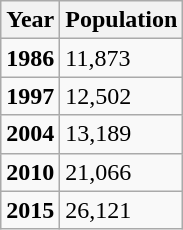<table class="wikitable">
<tr>
<th>Year</th>
<th>Population</th>
</tr>
<tr>
<td><strong>1986</strong></td>
<td>11,873</td>
</tr>
<tr>
<td><strong>1997</strong></td>
<td>12,502</td>
</tr>
<tr>
<td><strong>2004</strong></td>
<td>13,189</td>
</tr>
<tr>
<td><strong>2010</strong></td>
<td>21,066</td>
</tr>
<tr>
<td><strong>2015</strong></td>
<td>26,121</td>
</tr>
</table>
